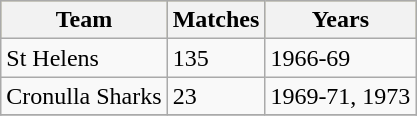<table class="wikitable">
<tr bgcolor=#bdb76b>
<th>Team</th>
<th>Matches</th>
<th>Years</th>
</tr>
<tr>
<td>St Helens</td>
<td>135</td>
<td>1966-69</td>
</tr>
<tr>
<td>Cronulla Sharks</td>
<td>23</td>
<td>1969-71, 1973</td>
</tr>
<tr>
</tr>
</table>
